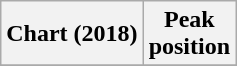<table class="wikitable sortable plainrowheaders" style="text-align:center">
<tr>
<th scope="col">Chart (2018)</th>
<th scope="col">Peak<br>position</th>
</tr>
<tr>
</tr>
</table>
